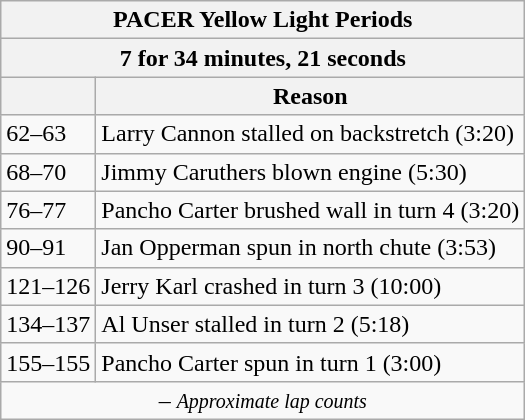<table class="wikitable">
<tr>
<th colspan=2>PACER Yellow Light Periods</th>
</tr>
<tr>
<th colspan=2>7 for 34 minutes, 21 seconds</th>
</tr>
<tr>
<th></th>
<th>Reason</th>
</tr>
<tr>
<td>62–63</td>
<td>Larry Cannon stalled on backstretch (3:20)</td>
</tr>
<tr>
<td>68–70</td>
<td>Jimmy Caruthers blown engine (5:30)</td>
</tr>
<tr>
<td>76–77</td>
<td>Pancho Carter brushed wall in turn 4 (3:20)</td>
</tr>
<tr>
<td>90–91</td>
<td>Jan Opperman spun in north chute (3:53)</td>
</tr>
<tr>
<td>121–126</td>
<td>Jerry Karl crashed in turn 3 (10:00)</td>
</tr>
<tr>
<td>134–137</td>
<td>Al Unser stalled in turn 2 (5:18)</td>
</tr>
<tr>
<td>155–155</td>
<td>Pancho Carter spun in turn 1 (3:00)</td>
</tr>
<tr>
<td colspan=2 align=center> – <em><small>Approximate lap counts</small></em></td>
</tr>
</table>
